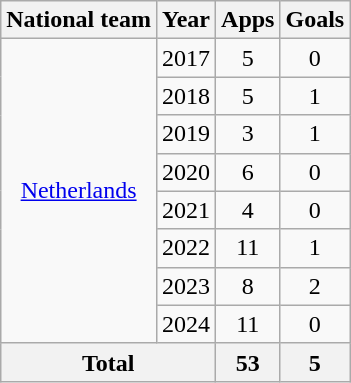<table class="wikitable" style="text-align: center;">
<tr>
<th>National team</th>
<th>Year</th>
<th>Apps</th>
<th>Goals</th>
</tr>
<tr>
<td rowspan="8"><a href='#'>Netherlands</a></td>
<td>2017</td>
<td>5</td>
<td>0</td>
</tr>
<tr>
<td>2018</td>
<td>5</td>
<td>1</td>
</tr>
<tr>
<td>2019</td>
<td>3</td>
<td>1</td>
</tr>
<tr>
<td>2020</td>
<td>6</td>
<td>0</td>
</tr>
<tr>
<td>2021</td>
<td>4</td>
<td>0</td>
</tr>
<tr>
<td>2022</td>
<td>11</td>
<td>1</td>
</tr>
<tr>
<td>2023</td>
<td>8</td>
<td>2</td>
</tr>
<tr>
<td>2024</td>
<td>11</td>
<td>0</td>
</tr>
<tr>
<th colspan="2">Total</th>
<th>53</th>
<th>5</th>
</tr>
</table>
